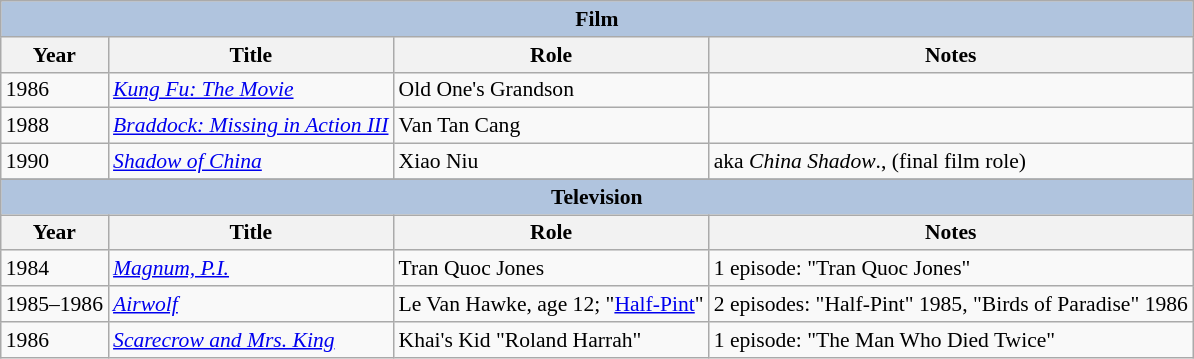<table class="wikitable" style="font-size: 90%;">
<tr>
<th colspan="4" style="background: LightSteelBlue;">Film</th>
</tr>
<tr>
<th>Year</th>
<th>Title</th>
<th>Role</th>
<th>Notes</th>
</tr>
<tr>
<td>1986</td>
<td><em><a href='#'>Kung Fu: The Movie</a></em></td>
<td>Old One's Grandson</td>
<td></td>
</tr>
<tr>
<td>1988</td>
<td><em><a href='#'>Braddock: Missing in Action III</a></em></td>
<td>Van Tan Cang</td>
<td></td>
</tr>
<tr>
<td>1990</td>
<td><em><a href='#'>Shadow of China</a></em></td>
<td>Xiao Niu</td>
<td>aka <em>China Shadow</em>., (final film role)</td>
</tr>
<tr>
</tr>
<tr>
</tr>
<tr>
<th colspan="4" style="background: LightSteelBlue;">Television</th>
</tr>
<tr>
<th>Year</th>
<th>Title</th>
<th>Role</th>
<th>Notes</th>
</tr>
<tr>
<td>1984</td>
<td><em><a href='#'>Magnum, P.I.</a></em></td>
<td>Tran Quoc Jones</td>
<td>1 episode: "Tran Quoc Jones"</td>
</tr>
<tr>
<td>1985–1986</td>
<td><em><a href='#'>Airwolf</a></em></td>
<td>Le Van Hawke, age 12; "<a href='#'>Half-Pint</a>"</td>
<td>2 episodes: "Half-Pint" 1985, "Birds of Paradise" 1986</td>
</tr>
<tr>
<td>1986</td>
<td><em><a href='#'>Scarecrow and Mrs. King</a></em></td>
<td>Khai's Kid "Roland Harrah"</td>
<td>1 episode: "The Man Who Died Twice"</td>
</tr>
</table>
